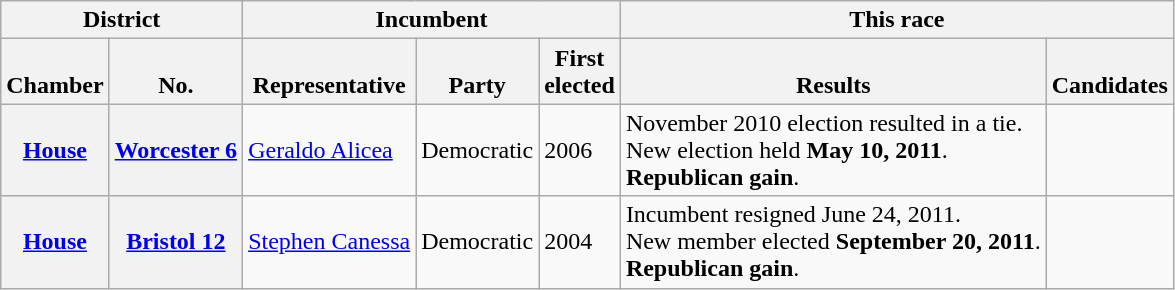<table class="wikitable sortable">
<tr valign=bottom>
<th colspan="2">District</th>
<th colspan="3">Incumbent</th>
<th colspan="2">This race</th>
</tr>
<tr valign=bottom>
<th>Chamber</th>
<th>No.</th>
<th>Representative</th>
<th>Party</th>
<th>First<br>elected</th>
<th>Results</th>
<th>Candidates</th>
</tr>
<tr>
<th><a href='#'>House</a></th>
<th><a href='#'>Worcester 6</a></th>
<td><a href='#'>Geraldo Alicea</a></td>
<td>Democratic</td>
<td>2006</td>
<td>November 2010 election resulted in a tie.<br>New election held <strong>May 10, 2011</strong>.<br><strong>Republican gain</strong>.</td>
<td nowrap></td>
</tr>
<tr>
<th><a href='#'>House</a></th>
<th><a href='#'>Bristol 12</a></th>
<td><a href='#'>Stephen Canessa</a></td>
<td>Democratic</td>
<td>2004</td>
<td>Incumbent resigned June 24, 2011.<br>New member elected <strong>September 20, 2011</strong>.<br><strong>Republican gain</strong>.</td>
<td nowrap></td>
</tr>
</table>
